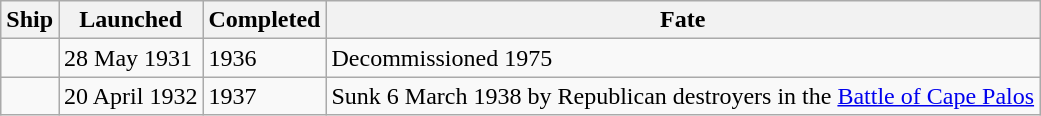<table class="wikitable" border="1">
<tr>
<th>Ship</th>
<th>Launched</th>
<th>Completed</th>
<th>Fate</th>
</tr>
<tr>
<td></td>
<td>28 May 1931</td>
<td>1936</td>
<td>Decommissioned 1975</td>
</tr>
<tr>
<td></td>
<td>20 April 1932</td>
<td>1937</td>
<td>Sunk 6 March 1938 by Republican destroyers in the <a href='#'>Battle of Cape Palos</a></td>
</tr>
</table>
